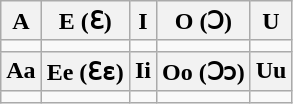<table class="wikitable" style="text-align:center;">
<tr>
<th>A</th>
<th>E (Ɛ)</th>
<th>I</th>
<th>O (Ɔ)</th>
<th>U</th>
</tr>
<tr dir="rtl">
<td><span></span></td>
<td><span></span></td>
<td><span></span></td>
<td><span></span></td>
<td><span></span></td>
</tr>
<tr>
<th>Aa</th>
<th>Ee (Ɛɛ)</th>
<th>Ii</th>
<th>Oo (Ɔɔ)</th>
<th>Uu</th>
</tr>
<tr dir="rtl">
<td><span></span></td>
<td><span></span></td>
<td><span></span></td>
<td><span></span></td>
<td><span></span></td>
</tr>
</table>
